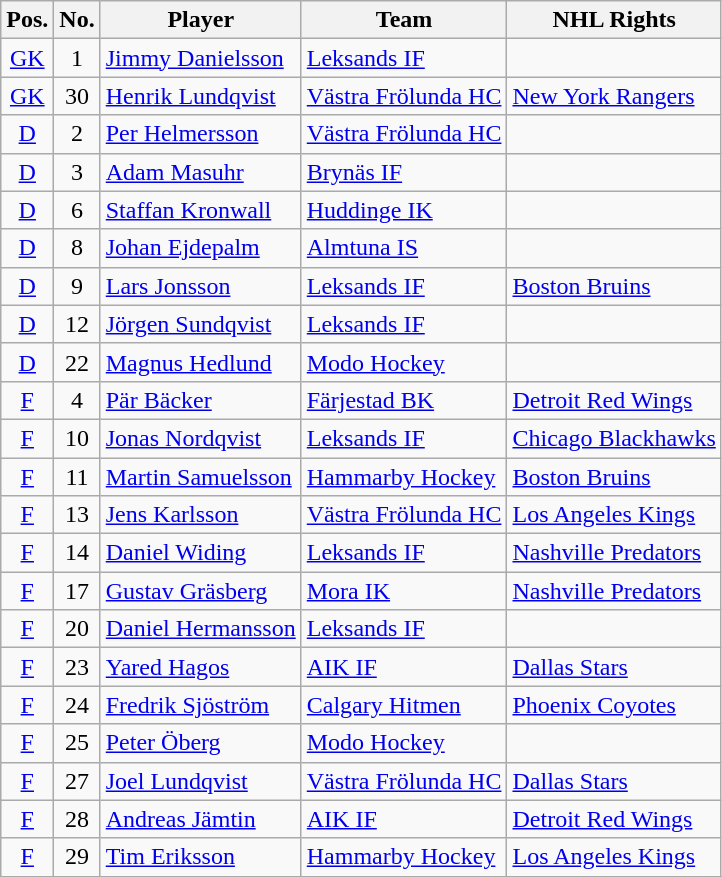<table class="wikitable sortable">
<tr>
<th>Pos.</th>
<th>No.</th>
<th>Player</th>
<th>Team</th>
<th>NHL Rights</th>
</tr>
<tr>
<td style="text-align:center;"><a href='#'>GK</a></td>
<td style="text-align:center;">1</td>
<td><a href='#'>Jimmy Danielsson</a></td>
<td> <a href='#'>Leksands IF</a></td>
<td></td>
</tr>
<tr>
<td style="text-align:center;"><a href='#'>GK</a></td>
<td style="text-align:center;">30</td>
<td><a href='#'>Henrik Lundqvist</a></td>
<td> <a href='#'>Västra Frölunda HC</a></td>
<td><a href='#'>New York Rangers</a></td>
</tr>
<tr>
<td style="text-align:center;"><a href='#'>D</a></td>
<td style="text-align:center;">2</td>
<td><a href='#'>Per Helmersson</a></td>
<td> <a href='#'>Västra Frölunda HC</a></td>
<td></td>
</tr>
<tr>
<td style="text-align:center;"><a href='#'>D</a></td>
<td style="text-align:center;">3</td>
<td><a href='#'>Adam Masuhr</a></td>
<td> <a href='#'>Brynäs IF</a></td>
<td></td>
</tr>
<tr>
<td style="text-align:center;"><a href='#'>D</a></td>
<td style="text-align:center;">6</td>
<td><a href='#'>Staffan Kronwall</a></td>
<td> <a href='#'>Huddinge IK</a></td>
<td></td>
</tr>
<tr>
<td style="text-align:center;"><a href='#'>D</a></td>
<td style="text-align:center;">8</td>
<td><a href='#'>Johan Ejdepalm</a></td>
<td> <a href='#'>Almtuna IS</a></td>
<td></td>
</tr>
<tr>
<td style="text-align:center;"><a href='#'>D</a></td>
<td style="text-align:center;">9</td>
<td><a href='#'>Lars Jonsson</a></td>
<td> <a href='#'>Leksands IF</a></td>
<td><a href='#'>Boston Bruins</a></td>
</tr>
<tr>
<td style="text-align:center;"><a href='#'>D</a></td>
<td style="text-align:center;">12</td>
<td><a href='#'>Jörgen Sundqvist</a></td>
<td> <a href='#'>Leksands IF</a></td>
<td></td>
</tr>
<tr>
<td style="text-align:center;"><a href='#'>D</a></td>
<td style="text-align:center;">22</td>
<td><a href='#'>Magnus Hedlund</a></td>
<td> <a href='#'>Modo Hockey</a></td>
<td></td>
</tr>
<tr>
<td style="text-align:center;"><a href='#'>F</a></td>
<td style="text-align:center;">4</td>
<td><a href='#'>Pär Bäcker</a></td>
<td> <a href='#'>Färjestad BK</a></td>
<td><a href='#'>Detroit Red Wings</a></td>
</tr>
<tr>
<td style="text-align:center;"><a href='#'>F</a></td>
<td style="text-align:center;">10</td>
<td><a href='#'>Jonas Nordqvist</a></td>
<td> <a href='#'>Leksands IF</a></td>
<td><a href='#'>Chicago Blackhawks</a></td>
</tr>
<tr>
<td style="text-align:center;"><a href='#'>F</a></td>
<td style="text-align:center;">11</td>
<td><a href='#'>Martin Samuelsson</a></td>
<td> <a href='#'>Hammarby Hockey</a></td>
<td><a href='#'>Boston Bruins</a></td>
</tr>
<tr>
<td style="text-align:center;"><a href='#'>F</a></td>
<td style="text-align:center;">13</td>
<td><a href='#'>Jens Karlsson</a></td>
<td> <a href='#'>Västra Frölunda HC</a></td>
<td><a href='#'>Los Angeles Kings</a></td>
</tr>
<tr>
<td style="text-align:center;"><a href='#'>F</a></td>
<td style="text-align:center;">14</td>
<td><a href='#'>Daniel Widing</a></td>
<td> <a href='#'>Leksands IF</a></td>
<td><a href='#'>Nashville Predators</a></td>
</tr>
<tr>
<td style="text-align:center;"><a href='#'>F</a></td>
<td style="text-align:center;">17</td>
<td><a href='#'>Gustav Gräsberg</a></td>
<td> <a href='#'>Mora IK</a></td>
<td><a href='#'>Nashville Predators</a></td>
</tr>
<tr>
<td style="text-align:center;"><a href='#'>F</a></td>
<td style="text-align:center;">20</td>
<td><a href='#'>Daniel Hermansson</a></td>
<td> <a href='#'>Leksands IF</a></td>
<td></td>
</tr>
<tr>
<td style="text-align:center;"><a href='#'>F</a></td>
<td style="text-align:center;">23</td>
<td><a href='#'>Yared Hagos</a></td>
<td> <a href='#'>AIK IF</a></td>
<td><a href='#'>Dallas Stars</a></td>
</tr>
<tr>
<td style="text-align:center;"><a href='#'>F</a></td>
<td style="text-align:center;">24</td>
<td><a href='#'>Fredrik Sjöström</a></td>
<td> <a href='#'>Calgary Hitmen</a></td>
<td><a href='#'>Phoenix Coyotes</a></td>
</tr>
<tr>
<td style="text-align:center;"><a href='#'>F</a></td>
<td style="text-align:center;">25</td>
<td><a href='#'>Peter Öberg</a></td>
<td> <a href='#'>Modo Hockey</a></td>
<td></td>
</tr>
<tr>
<td style="text-align:center;"><a href='#'>F</a></td>
<td style="text-align:center;">27</td>
<td><a href='#'>Joel Lundqvist</a></td>
<td> <a href='#'>Västra Frölunda HC</a></td>
<td><a href='#'>Dallas Stars</a></td>
</tr>
<tr>
<td style="text-align:center;"><a href='#'>F</a></td>
<td style="text-align:center;">28</td>
<td><a href='#'>Andreas Jämtin</a></td>
<td> <a href='#'>AIK IF</a></td>
<td><a href='#'>Detroit Red Wings</a></td>
</tr>
<tr>
<td style="text-align:center;"><a href='#'>F</a></td>
<td style="text-align:center;">29</td>
<td><a href='#'>Tim Eriksson</a></td>
<td> <a href='#'>Hammarby Hockey</a></td>
<td><a href='#'>Los Angeles Kings</a></td>
</tr>
<tr>
</tr>
</table>
